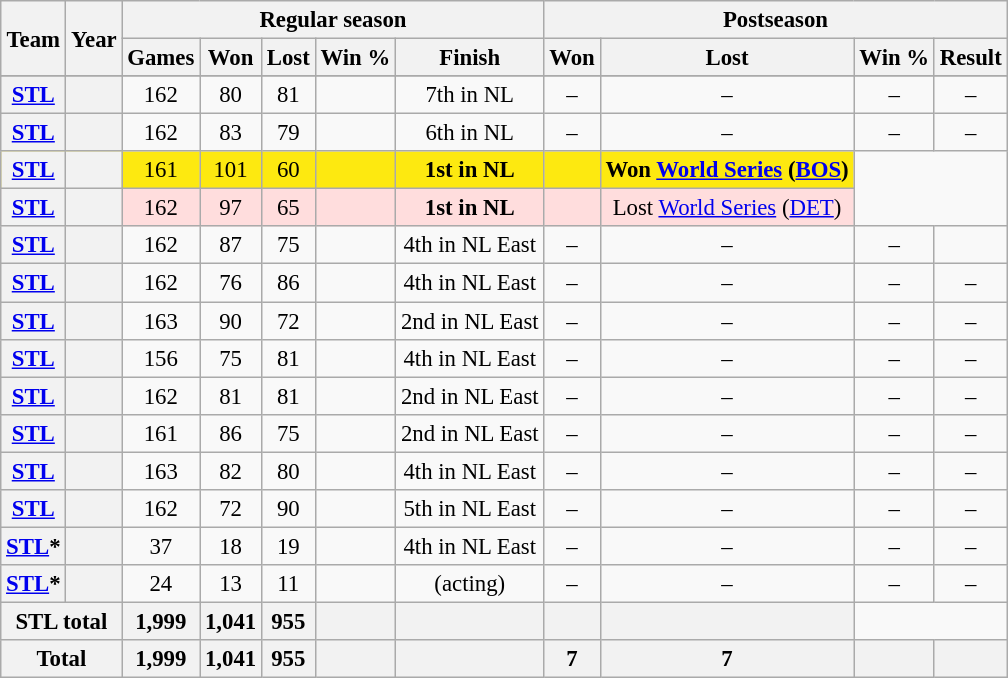<table class="wikitable" style="font-size: 95%; text-align:center;">
<tr>
<th rowspan="2">Team</th>
<th rowspan="2">Year</th>
<th colspan="5">Regular season</th>
<th colspan="4">Postseason</th>
</tr>
<tr>
<th>Games</th>
<th>Won</th>
<th>Lost</th>
<th>Win %</th>
<th>Finish</th>
<th>Won</th>
<th>Lost</th>
<th>Win %</th>
<th>Result</th>
</tr>
<tr>
</tr>
<tr>
<th><a href='#'>STL</a></th>
<th></th>
<td>162</td>
<td>80</td>
<td>81</td>
<td></td>
<td>7th in NL</td>
<td>–</td>
<td>–</td>
<td>–</td>
<td>–</td>
</tr>
<tr>
<th><a href='#'>STL</a></th>
<th></th>
<td>162</td>
<td>83</td>
<td>79</td>
<td></td>
<td>6th in NL</td>
<td>–</td>
<td>–</td>
<td>–</td>
<td>–</td>
</tr>
<tr style="background:#fde910">
<th><a href='#'>STL</a></th>
<th></th>
<td>161</td>
<td>101</td>
<td>60</td>
<td></td>
<td><strong>1st in NL</strong></td>
<td></td>
<td><strong>Won <a href='#'>World Series</a> (<a href='#'>BOS</a>)</strong></td>
</tr>
<tr style="background:#fdd">
<th><a href='#'>STL</a></th>
<th></th>
<td>162</td>
<td>97</td>
<td>65</td>
<td></td>
<td><strong>1st in NL</strong></td>
<td></td>
<td>Lost <a href='#'>World Series</a> (<a href='#'>DET</a>)</td>
</tr>
<tr>
<th><a href='#'>STL</a></th>
<th></th>
<td>162</td>
<td>87</td>
<td>75</td>
<td></td>
<td>4th in NL East</td>
<td>–</td>
<td>–</td>
<td>–</td>
<td></td>
</tr>
<tr>
<th><a href='#'>STL</a></th>
<th></th>
<td>162</td>
<td>76</td>
<td>86</td>
<td></td>
<td>4th in NL East</td>
<td>–</td>
<td>–</td>
<td>–</td>
<td>–</td>
</tr>
<tr>
<th><a href='#'>STL</a></th>
<th></th>
<td>163</td>
<td>90</td>
<td>72</td>
<td></td>
<td>2nd in NL East</td>
<td>–</td>
<td>–</td>
<td>–</td>
<td>–</td>
</tr>
<tr>
<th><a href='#'>STL</a></th>
<th></th>
<td>156</td>
<td>75</td>
<td>81</td>
<td></td>
<td>4th in NL East</td>
<td>–</td>
<td>–</td>
<td>–</td>
<td>–</td>
</tr>
<tr>
<th><a href='#'>STL</a></th>
<th></th>
<td>162</td>
<td>81</td>
<td>81</td>
<td></td>
<td>2nd in NL East</td>
<td>–</td>
<td>–</td>
<td>–</td>
<td>–</td>
</tr>
<tr>
<th><a href='#'>STL</a></th>
<th></th>
<td>161</td>
<td>86</td>
<td>75</td>
<td></td>
<td>2nd in NL East</td>
<td>–</td>
<td>–</td>
<td>–</td>
<td>–</td>
</tr>
<tr>
<th><a href='#'>STL</a></th>
<th></th>
<td>163</td>
<td>82</td>
<td>80</td>
<td></td>
<td>4th in NL East</td>
<td>–</td>
<td>–</td>
<td>–</td>
<td>–</td>
</tr>
<tr>
<th><a href='#'>STL</a></th>
<th></th>
<td>162</td>
<td>72</td>
<td>90</td>
<td></td>
<td>5th in NL East</td>
<td>–</td>
<td>–</td>
<td>–</td>
<td>–</td>
</tr>
<tr>
<th><a href='#'>STL</a>*</th>
<th></th>
<td>37</td>
<td>18</td>
<td>19</td>
<td></td>
<td>4th in NL East</td>
<td>–</td>
<td>–</td>
<td>–</td>
<td>–</td>
</tr>
<tr>
<th><a href='#'>STL</a>*</th>
<th></th>
<td>24</td>
<td>13</td>
<td>11</td>
<td></td>
<td>(acting)</td>
<td>–</td>
<td>–</td>
<td>–</td>
<td>–</td>
</tr>
<tr>
<th colspan="2">STL total</th>
<th>1,999</th>
<th>1,041</th>
<th>955</th>
<th></th>
<th></th>
<th></th>
<th></th>
</tr>
<tr>
<th colspan="2">Total</th>
<th>1,999</th>
<th>1,041</th>
<th>955</th>
<th></th>
<th></th>
<th>7</th>
<th>7</th>
<th></th>
<th></th>
</tr>
</table>
